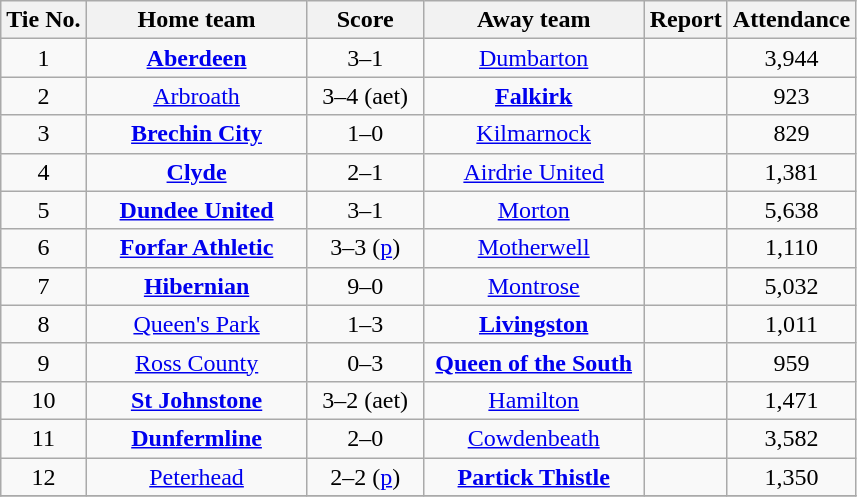<table class="wikitable" style="text-align: center">
<tr>
<th>Tie No.</th>
<th width=140>Home team<br></th>
<th width=70>Score</th>
<th width=140>Away team</th>
<th>Report</th>
<th>Attendance</th>
</tr>
<tr>
<td>1</td>
<td><strong><a href='#'>Aberdeen</a></strong></td>
<td>3–1</td>
<td><a href='#'>Dumbarton</a></td>
<td> </td>
<td>3,944</td>
</tr>
<tr>
<td>2</td>
<td><a href='#'>Arbroath</a></td>
<td>3–4 (aet)</td>
<td><strong><a href='#'>Falkirk</a></strong></td>
<td> </td>
<td>923</td>
</tr>
<tr>
<td>3</td>
<td><strong><a href='#'>Brechin City</a></strong></td>
<td>1–0</td>
<td><a href='#'>Kilmarnock</a></td>
<td> </td>
<td>829</td>
</tr>
<tr>
<td>4</td>
<td><strong><a href='#'>Clyde</a></strong></td>
<td>2–1</td>
<td><a href='#'>Airdrie United</a></td>
<td> </td>
<td>1,381</td>
</tr>
<tr>
<td>5</td>
<td><strong><a href='#'>Dundee United</a></strong></td>
<td>3–1</td>
<td><a href='#'>Morton</a></td>
<td> </td>
<td>5,638</td>
</tr>
<tr>
<td>6</td>
<td><strong><a href='#'>Forfar Athletic</a></strong></td>
<td>3–3 (<a href='#'>p</a>)</td>
<td><a href='#'>Motherwell</a></td>
<td> </td>
<td>1,110</td>
</tr>
<tr>
<td>7</td>
<td><strong><a href='#'>Hibernian</a></strong></td>
<td>9–0</td>
<td><a href='#'>Montrose</a></td>
<td> </td>
<td>5,032</td>
</tr>
<tr>
<td>8</td>
<td><a href='#'>Queen's Park</a></td>
<td>1–3</td>
<td><strong><a href='#'>Livingston</a></strong></td>
<td> </td>
<td>1,011</td>
</tr>
<tr>
<td>9</td>
<td><a href='#'>Ross County</a></td>
<td>0–3</td>
<td><strong><a href='#'>Queen of the South</a></strong></td>
<td> </td>
<td>959</td>
</tr>
<tr>
<td>10</td>
<td><strong><a href='#'>St Johnstone</a></strong></td>
<td>3–2 (aet)</td>
<td><a href='#'>Hamilton</a></td>
<td> </td>
<td>1,471</td>
</tr>
<tr>
<td>11</td>
<td><strong><a href='#'>Dunfermline</a></strong></td>
<td>2–0</td>
<td><a href='#'>Cowdenbeath</a></td>
<td> </td>
<td>3,582</td>
</tr>
<tr>
<td>12</td>
<td><a href='#'>Peterhead</a></td>
<td>2–2 (<a href='#'>p</a>)</td>
<td><strong><a href='#'>Partick Thistle</a></strong></td>
<td> </td>
<td>1,350</td>
</tr>
<tr>
</tr>
</table>
